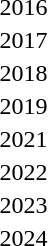<table>
<tr>
<td align="center">2016</td>
<td></td>
<td></td>
<td></td>
</tr>
<tr>
<td align="center">2017</td>
<td></td>
<td></td>
<td></td>
</tr>
<tr>
<td align="center">2018</td>
<td></td>
<td></td>
<td></td>
</tr>
<tr>
<td align="center">2019</td>
<td></td>
<td></td>
<td></td>
</tr>
<tr>
<td align="center">2021</td>
<td></td>
<td></td>
<td></td>
</tr>
<tr>
<td align="center">2022</td>
<td></td>
<td></td>
<td></td>
</tr>
<tr>
<td align="center">2023</td>
<td></td>
<td></td>
<td></td>
</tr>
<tr>
<td align="center">2024</td>
<td></td>
<td></td>
<td></td>
</tr>
</table>
